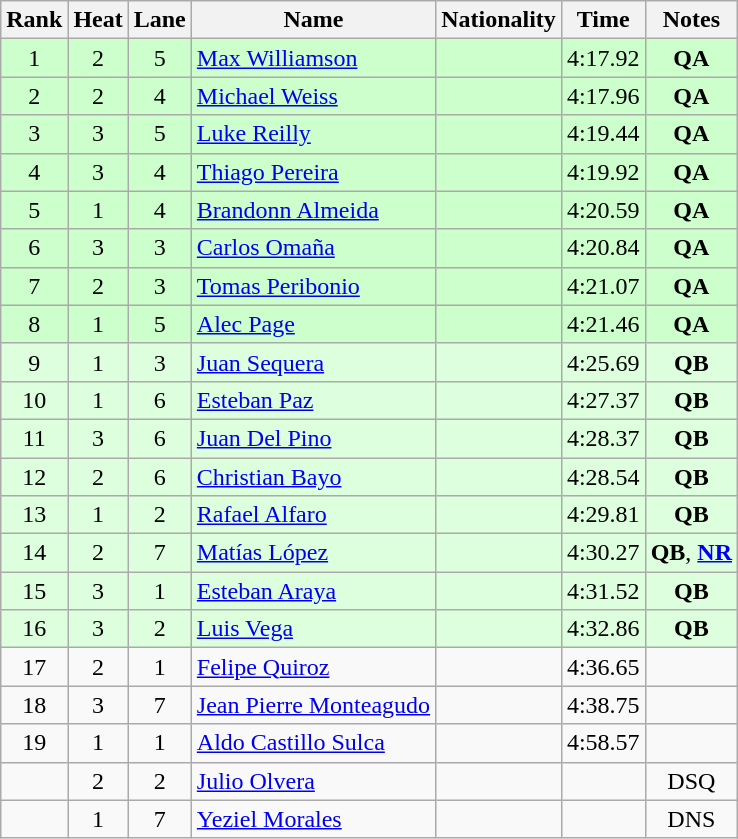<table class="wikitable sortable" style="text-align:center">
<tr>
<th>Rank</th>
<th>Heat</th>
<th>Lane</th>
<th>Name</th>
<th>Nationality</th>
<th>Time</th>
<th>Notes</th>
</tr>
<tr bgcolor=ccffcc>
<td>1</td>
<td>2</td>
<td>5</td>
<td align=left><a href='#'>Max Williamson</a></td>
<td align="left"></td>
<td>4:17.92</td>
<td><strong>QA</strong></td>
</tr>
<tr bgcolor=ccffcc>
<td>2</td>
<td>2</td>
<td>4</td>
<td align=left><a href='#'>Michael Weiss</a></td>
<td align=left></td>
<td>4:17.96</td>
<td><strong>QA</strong></td>
</tr>
<tr bgcolor=ccffcc>
<td>3</td>
<td>3</td>
<td>5</td>
<td align=left><a href='#'>Luke Reilly</a></td>
<td align=left></td>
<td>4:19.44</td>
<td><strong>QA</strong></td>
</tr>
<tr bgcolor=ccffcc>
<td>4</td>
<td>3</td>
<td>4</td>
<td align=left><a href='#'>Thiago Pereira</a></td>
<td align=left></td>
<td>4:19.92</td>
<td><strong>QA</strong></td>
</tr>
<tr bgcolor=ccffcc>
<td>5</td>
<td>1</td>
<td>4</td>
<td align=left><a href='#'>Brandonn Almeida</a></td>
<td align=left></td>
<td>4:20.59</td>
<td><strong>QA</strong></td>
</tr>
<tr bgcolor=ccffcc>
<td>6</td>
<td>3</td>
<td>3</td>
<td align=left><a href='#'>Carlos Omaña</a></td>
<td align=left></td>
<td>4:20.84</td>
<td><strong>QA</strong></td>
</tr>
<tr bgcolor=ccffcc>
<td>7</td>
<td>2</td>
<td>3</td>
<td align=left><a href='#'>Tomas Peribonio</a></td>
<td align=left></td>
<td>4:21.07</td>
<td><strong>QA</strong></td>
</tr>
<tr bgcolor=ccffcc>
<td>8</td>
<td>1</td>
<td>5</td>
<td align=left><a href='#'>Alec Page</a></td>
<td align=left></td>
<td>4:21.46</td>
<td><strong>QA</strong></td>
</tr>
<tr bgcolor=ddffdd>
<td>9</td>
<td>1</td>
<td>3</td>
<td align=left><a href='#'>Juan Sequera</a></td>
<td align=left></td>
<td>4:25.69</td>
<td><strong>QB</strong></td>
</tr>
<tr bgcolor=ddffdd>
<td>10</td>
<td>1</td>
<td>6</td>
<td align=left><a href='#'>Esteban Paz</a></td>
<td align=left></td>
<td>4:27.37</td>
<td><strong>QB</strong></td>
</tr>
<tr bgcolor=ddffdd>
<td>11</td>
<td>3</td>
<td>6</td>
<td align=left><a href='#'>Juan Del Pino</a></td>
<td align=left></td>
<td>4:28.37</td>
<td><strong>QB</strong></td>
</tr>
<tr bgcolor=ddffdd>
<td>12</td>
<td>2</td>
<td>6</td>
<td align=left><a href='#'>Christian Bayo</a></td>
<td align=left></td>
<td>4:28.54</td>
<td><strong>QB</strong></td>
</tr>
<tr bgcolor=ddffdd>
<td>13</td>
<td>1</td>
<td>2</td>
<td align=left><a href='#'>Rafael Alfaro</a></td>
<td align=left></td>
<td>4:29.81</td>
<td><strong>QB</strong></td>
</tr>
<tr bgcolor=ddffdd>
<td>14</td>
<td>2</td>
<td>7</td>
<td align=left><a href='#'>Matías López</a></td>
<td align=left></td>
<td>4:30.27</td>
<td><strong>QB</strong>, <strong><a href='#'>NR</a></strong></td>
</tr>
<tr bgcolor=ddffdd>
<td>15</td>
<td>3</td>
<td>1</td>
<td align=left><a href='#'>Esteban Araya</a></td>
<td align=left></td>
<td>4:31.52</td>
<td><strong>QB</strong></td>
</tr>
<tr bgcolor=ddffdd>
<td>16</td>
<td>3</td>
<td>2</td>
<td align=left><a href='#'>Luis Vega</a></td>
<td align=left></td>
<td>4:32.86</td>
<td><strong>QB</strong></td>
</tr>
<tr>
<td>17</td>
<td>2</td>
<td>1</td>
<td align=left><a href='#'>Felipe Quiroz</a></td>
<td align=left></td>
<td>4:36.65</td>
<td></td>
</tr>
<tr>
<td>18</td>
<td>3</td>
<td>7</td>
<td align=left><a href='#'>Jean Pierre Monteagudo</a></td>
<td align=left></td>
<td>4:38.75</td>
<td></td>
</tr>
<tr>
<td>19</td>
<td>1</td>
<td>1</td>
<td align=left><a href='#'>Aldo Castillo Sulca</a></td>
<td align=left></td>
<td>4:58.57</td>
<td></td>
</tr>
<tr>
<td></td>
<td>2</td>
<td>2</td>
<td align=left><a href='#'>Julio Olvera</a></td>
<td align=left></td>
<td></td>
<td>DSQ</td>
</tr>
<tr>
<td></td>
<td>1</td>
<td>7</td>
<td align=left><a href='#'>Yeziel Morales</a></td>
<td align=left></td>
<td></td>
<td>DNS</td>
</tr>
</table>
